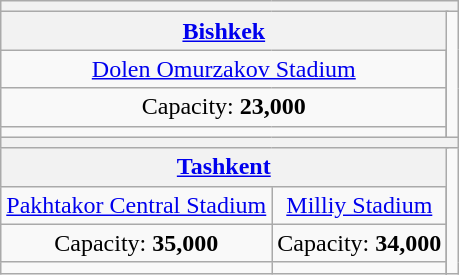<table class="wikitable" style="text-align:center">
<tr>
<th colspan=4></th>
</tr>
<tr>
<th colspan=3><a href='#'>Bishkek</a></th>
<td rowspan=4></td>
</tr>
<tr>
<td colspan=2><a href='#'>Dolen Omurzakov Stadium</a></td>
</tr>
<tr>
<td colspan=2>Capacity: <strong>23,000</strong></td>
</tr>
<tr>
<td colspan=2></td>
</tr>
<tr>
<th colspan=4></th>
</tr>
<tr>
<th colspan=3><a href='#'>Tashkent</a></th>
<td rowspan=4></td>
</tr>
<tr>
<td><a href='#'>Pakhtakor Central Stadium</a></td>
<td><a href='#'>Milliy Stadium</a></td>
</tr>
<tr>
<td>Capacity: <strong>35,000</strong></td>
<td>Capacity: <strong>34,000</strong></td>
</tr>
<tr>
<td></td>
<td></td>
</tr>
</table>
